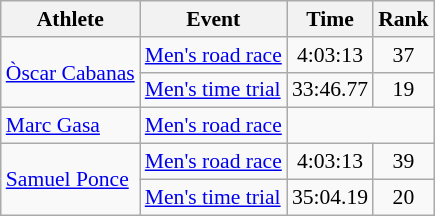<table class="wikitable" style="font-size:90%">
<tr>
<th>Athlete</th>
<th>Event</th>
<th>Time</th>
<th>Rank</th>
</tr>
<tr align="center">
<td rowspan="2" align="left"><a href='#'>Òscar Cabanas</a></td>
<td align="left"><a href='#'>Men's road race</a></td>
<td>4:03:13</td>
<td>37</td>
</tr>
<tr align="center">
<td align="left"><a href='#'>Men's time trial</a></td>
<td>33:46.77</td>
<td>19</td>
</tr>
<tr align="center">
<td align="left"><a href='#'>Marc Gasa</a></td>
<td><a href='#'>Men's road race</a></td>
<td colspan="2"></td>
</tr>
<tr align="center">
<td rowspan="2" align="left"><a href='#'>Samuel Ponce</a></td>
<td align="left"><a href='#'>Men's road race</a></td>
<td>4:03:13</td>
<td>39</td>
</tr>
<tr align="center">
<td align="left"><a href='#'>Men's time trial</a></td>
<td>35:04.19</td>
<td>20</td>
</tr>
</table>
